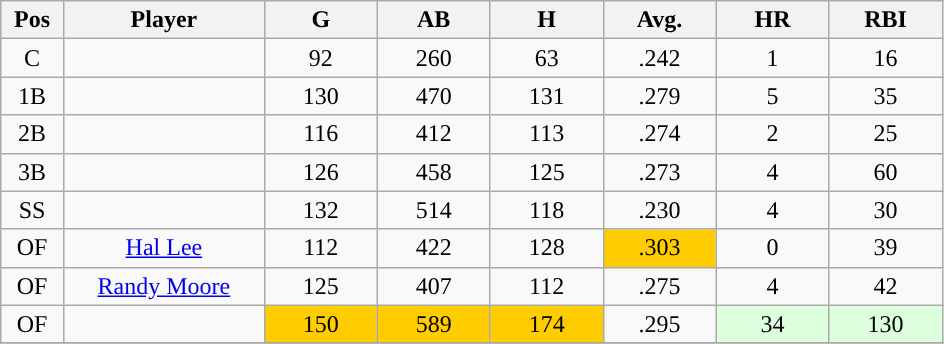<table class="wikitable sortable">
<tr>
<th bgcolor="#DDDDFF" width="5%">Pos</th>
<th bgcolor="#DDDDFF" width="16%">Player</th>
<th bgcolor="#DDDDFF" width="9%">G</th>
<th bgcolor="#DDDDFF" width="9%">AB</th>
<th bgcolor="#DDDDFF" width="9%">H</th>
<th bgcolor="#DDDDFF" width="9%">Avg.</th>
<th bgcolor="#DDDDFF" width="9%">HR</th>
<th bgcolor="#DDDDFF" width="9%">RBI</th>
</tr>
<tr align="center">
<td>C</td>
<td></td>
<td>92</td>
<td>260</td>
<td>63</td>
<td>.242</td>
<td>1</td>
<td>16</td>
</tr>
<tr align="center">
<td>1B</td>
<td></td>
<td>130</td>
<td>470</td>
<td>131</td>
<td>.279</td>
<td>5</td>
<td>35</td>
</tr>
<tr align="center">
<td>2B</td>
<td></td>
<td>116</td>
<td>412</td>
<td>113</td>
<td>.274</td>
<td>2</td>
<td>25</td>
</tr>
<tr align="center">
<td>3B</td>
<td></td>
<td>126</td>
<td>458</td>
<td>125</td>
<td>.273</td>
<td>4</td>
<td>60</td>
</tr>
<tr align="center">
<td>SS</td>
<td></td>
<td>132</td>
<td>514</td>
<td>118</td>
<td>.230</td>
<td>4</td>
<td>30</td>
</tr>
<tr align="center">
<td>OF</td>
<td><a href='#'>Hal Lee</a></td>
<td>112</td>
<td>422</td>
<td>128</td>
<td style="background:#fc0;">.303</td>
<td>0</td>
<td>39</td>
</tr>
<tr align="center">
<td>OF</td>
<td><a href='#'>Randy Moore</a></td>
<td>125</td>
<td>407</td>
<td>112</td>
<td>.275</td>
<td>4</td>
<td>42</td>
</tr>
<tr align="center">
<td>OF</td>
<td></td>
<td style="background:#fc0;">150</td>
<td style="background:#fc0;">589</td>
<td style="background:#fc0;">174</td>
<td>.295</td>
<td style="background:#DDFFDD;">34</td>
<td style="background:#DDFFDD;">130</td>
</tr>
<tr align="center">
</tr>
</table>
